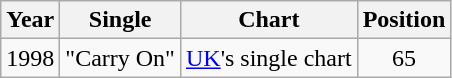<table class="wikitable">
<tr>
<th>Year</th>
<th>Single</th>
<th>Chart</th>
<th>Position</th>
</tr>
<tr>
<td>1998</td>
<td>"Carry On"</td>
<td><a href='#'>UK</a>'s single chart</td>
<td align="center">65</td>
</tr>
</table>
